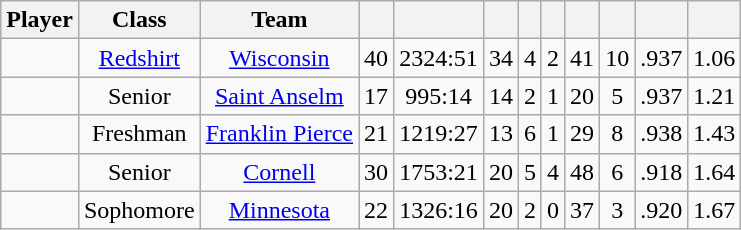<table class="wikitable sortable" style="font-size= 95%;text-align: center;">
<tr>
<th>Player</th>
<th>Class</th>
<th>Team</th>
<th></th>
<th></th>
<th></th>
<th></th>
<th></th>
<th></th>
<th></th>
<th></th>
<th></th>
</tr>
<tr>
<td></td>
<td><a href='#'>Redshirt</a></td>
<td><a href='#'>Wisconsin</a></td>
<td>40</td>
<td>2324:51</td>
<td>34</td>
<td>4</td>
<td>2</td>
<td>41</td>
<td>10</td>
<td>.937</td>
<td>1.06</td>
</tr>
<tr>
<td></td>
<td>Senior</td>
<td><a href='#'>Saint Anselm</a></td>
<td>17</td>
<td>995:14</td>
<td>14</td>
<td>2</td>
<td>1</td>
<td>20</td>
<td>5</td>
<td>.937</td>
<td>1.21</td>
</tr>
<tr>
<td></td>
<td>Freshman</td>
<td><a href='#'>Franklin Pierce</a></td>
<td>21</td>
<td>1219:27</td>
<td>13</td>
<td>6</td>
<td>1</td>
<td>29</td>
<td>8</td>
<td>.938</td>
<td>1.43</td>
</tr>
<tr>
<td></td>
<td>Senior</td>
<td><a href='#'>Cornell</a></td>
<td>30</td>
<td>1753:21</td>
<td>20</td>
<td>5</td>
<td>4</td>
<td>48</td>
<td>6</td>
<td>.918</td>
<td>1.64</td>
</tr>
<tr>
<td></td>
<td>Sophomore</td>
<td><a href='#'>Minnesota</a></td>
<td>22</td>
<td>1326:16</td>
<td>20</td>
<td>2</td>
<td>0</td>
<td>37</td>
<td>3</td>
<td>.920</td>
<td>1.67</td>
</tr>
</table>
